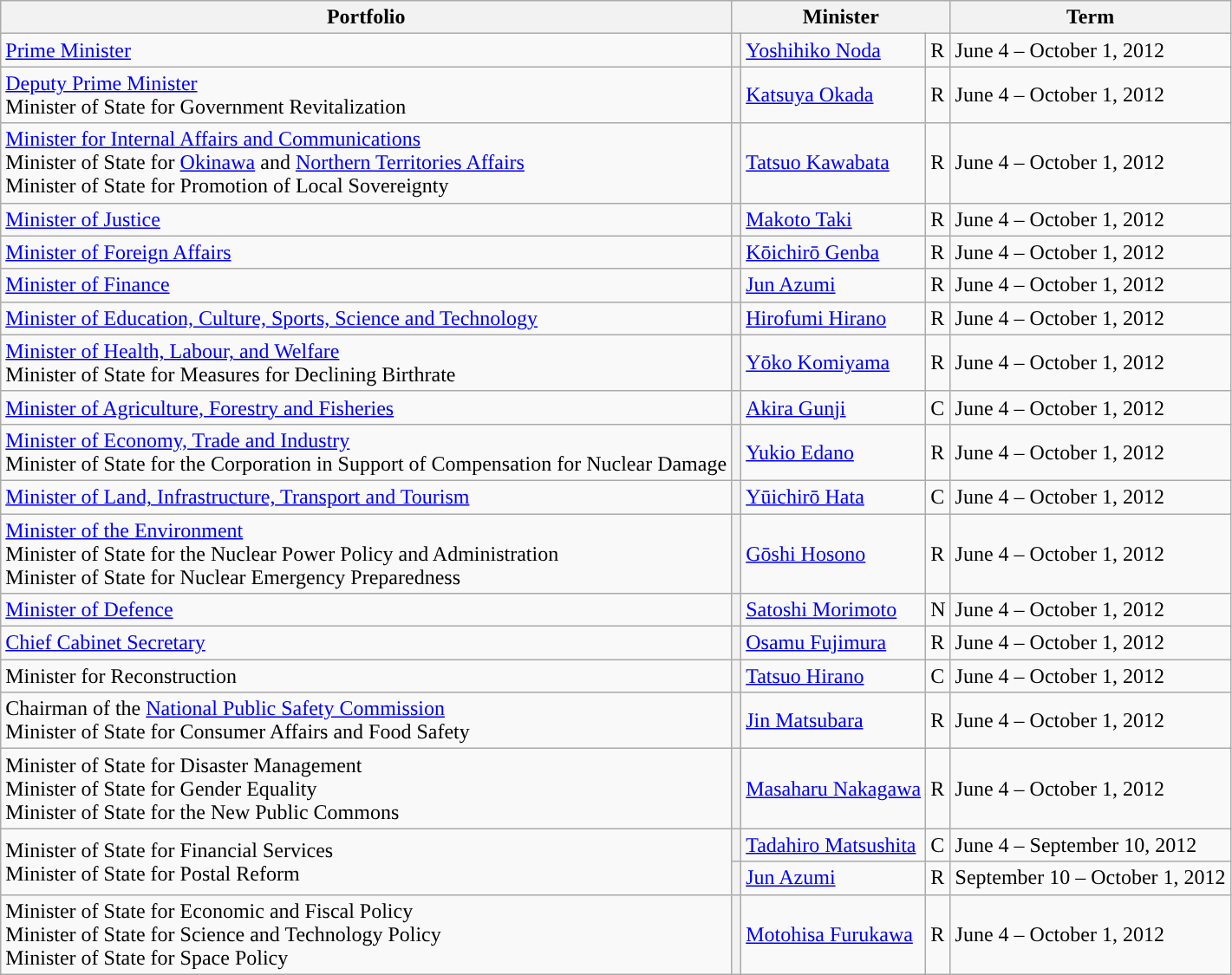<table class="wikitable">
<tr>
<th>Portfolio</th>
<th colspan=3>Minister</th>
<th colspan=2>Term</th>
</tr>
<tr>
<td><a href='#'>Prime Minister</a></td>
<th style="color:inherit;background-color: "></th>
<td><a href='#'>Yoshihiko Noda</a></td>
<td>R</td>
<td>June 4 – October 1, 2012</td>
</tr>
<tr>
<td><a href='#'>Deputy Prime Minister</a> <br> Minister of State for Government Revitalization</td>
<th style="color:inherit;background-color: "></th>
<td><a href='#'>Katsuya Okada</a></td>
<td>R</td>
<td>June 4 – October 1, 2012</td>
</tr>
<tr>
<td><a href='#'>Minister for Internal Affairs and Communications</a> <br> Minister of State for <a href='#'>Okinawa</a> and <a href='#'>Northern Territories Affairs</a> <br>Minister of State for Promotion of Local Sovereignty</td>
<th style="color:inherit;background-color: "></th>
<td><a href='#'>Tatsuo Kawabata</a></td>
<td>R</td>
<td>June 4 – October 1, 2012</td>
</tr>
<tr>
<td><a href='#'>Minister of Justice</a></td>
<th style="color:inherit;background-color: "></th>
<td><a href='#'>Makoto Taki</a></td>
<td>R</td>
<td>June 4 – October 1, 2012</td>
</tr>
<tr>
<td><a href='#'>Minister of Foreign Affairs</a></td>
<th style="color:inherit;background-color: "></th>
<td><a href='#'>Kōichirō Genba</a></td>
<td>R</td>
<td>June 4 – October 1, 2012</td>
</tr>
<tr>
<td><a href='#'>Minister of Finance</a></td>
<th style="color:inherit;background-color: "></th>
<td><a href='#'>Jun Azumi</a></td>
<td>R</td>
<td>June 4 – October 1, 2012</td>
</tr>
<tr>
<td><a href='#'>Minister of Education, Culture, Sports, Science and Technology</a></td>
<th style="color:inherit;background-color: "></th>
<td><a href='#'>Hirofumi Hirano</a></td>
<td>R</td>
<td>June 4 – October 1, 2012</td>
</tr>
<tr>
<td><a href='#'>Minister of Health, Labour, and Welfare</a> <br> Minister of State for Measures for Declining Birthrate</td>
<th style="color:inherit;background-color: "></th>
<td><a href='#'>Yōko Komiyama</a></td>
<td>R</td>
<td>June 4 – October 1, 2012</td>
</tr>
<tr>
<td><a href='#'>Minister of Agriculture, Forestry and Fisheries</a></td>
<th style="color:inherit;background-color: "></th>
<td><a href='#'>Akira Gunji</a></td>
<td>C</td>
<td>June 4 – October 1, 2012</td>
</tr>
<tr>
<td><a href='#'>Minister of Economy, Trade and Industry</a> <br> Minister of State for the Corporation in Support of Compensation for Nuclear Damage</td>
<th style="color:inherit;background-color: "></th>
<td><a href='#'>Yukio Edano</a></td>
<td>R</td>
<td>June 4 – October 1, 2012</td>
</tr>
<tr>
<td><a href='#'>Minister of Land, Infrastructure, Transport and Tourism</a></td>
<th style="color:inherit;background-color: "></th>
<td><a href='#'>Yūichirō Hata</a></td>
<td>C</td>
<td>June 4 – October 1, 2012</td>
</tr>
<tr>
<td><a href='#'>Minister of the Environment</a> <br> Minister of State for the Nuclear Power Policy and Administration <br> Minister of State for Nuclear Emergency Preparedness</td>
<th style="color:inherit;background-color: "></th>
<td><a href='#'>Gōshi Hosono</a></td>
<td>R</td>
<td>June 4 – October 1, 2012</td>
</tr>
<tr>
<td><a href='#'>Minister of Defence</a></td>
<th style="color:inherit;background-color: "></th>
<td><a href='#'>Satoshi Morimoto</a></td>
<td>N</td>
<td>June 4 – October 1, 2012</td>
</tr>
<tr>
<td><a href='#'>Chief Cabinet Secretary</a></td>
<th style="color:inherit;background-color: "></th>
<td><a href='#'>Osamu Fujimura</a></td>
<td>R</td>
<td>June 4 – October 1, 2012</td>
</tr>
<tr>
<td>Minister for Reconstruction</td>
<th style="color:inherit;background-color: "></th>
<td><a href='#'>Tatsuo Hirano</a></td>
<td>C</td>
<td>June 4 – October 1, 2012</td>
</tr>
<tr>
<td>Chairman of the <a href='#'>National Public Safety Commission</a> <br> Minister of State for Consumer Affairs and Food Safety</td>
<th style="color:inherit;background-color: "></th>
<td><a href='#'>Jin Matsubara</a></td>
<td>R</td>
<td>June 4 – October 1, 2012</td>
</tr>
<tr>
<td>Minister of State for Disaster Management <br> Minister of State for Gender Equality <br> Minister of State for the New Public Commons</td>
<th style="color:inherit;background-color: "></th>
<td><a href='#'>Masaharu Nakagawa</a></td>
<td>R</td>
<td>June 4 – October 1, 2012</td>
</tr>
<tr>
<td rowspan="2">Minister of State for Financial Services <br> Minister of State for Postal Reform</td>
<th style="color:inherit;background-color: "></th>
<td><a href='#'>Tadahiro Matsushita</a></td>
<td>C</td>
<td>June 4 – September 10, 2012</td>
</tr>
<tr>
<th style="color:inherit;background-color: "></th>
<td><a href='#'>Jun Azumi</a></td>
<td>R</td>
<td>September 10 – October 1, 2012</td>
</tr>
<tr>
<td>Minister of State for Economic and Fiscal Policy <br> Minister of State for Science and Technology Policy <br> Minister of State for Space Policy</td>
<th style="color:inherit;background-color: "></th>
<td><a href='#'>Motohisa Furukawa</a></td>
<td>R</td>
<td>June 4 – October 1, 2012</td>
</tr>
</table>
